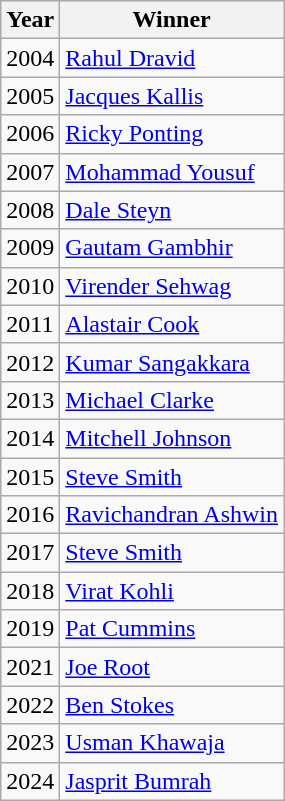<table class="wikitable">
<tr>
<th>Year</th>
<th>Winner</th>
</tr>
<tr>
<td>2004</td>
<td> <a href='#'>Rahul Dravid</a></td>
</tr>
<tr>
<td>2005</td>
<td> <a href='#'>Jacques Kallis</a></td>
</tr>
<tr>
<td>2006</td>
<td> <a href='#'>Ricky Ponting</a></td>
</tr>
<tr>
<td>2007</td>
<td> <a href='#'> Mohammad Yousuf</a></td>
</tr>
<tr>
<td>2008</td>
<td> <a href='#'>Dale Steyn</a></td>
</tr>
<tr>
<td>2009</td>
<td> <a href='#'>Gautam Gambhir</a></td>
</tr>
<tr>
<td>2010</td>
<td> <a href='#'>Virender Sehwag</a></td>
</tr>
<tr>
<td>2011</td>
<td> <a href='#'>Alastair Cook</a></td>
</tr>
<tr>
<td>2012</td>
<td> <a href='#'>Kumar Sangakkara</a></td>
</tr>
<tr>
<td>2013</td>
<td> <a href='#'>Michael Clarke</a></td>
</tr>
<tr>
<td>2014</td>
<td> <a href='#'>Mitchell Johnson</a></td>
</tr>
<tr>
<td>2015</td>
<td> <a href='#'>Steve Smith</a></td>
</tr>
<tr>
<td>2016</td>
<td> <a href='#'>Ravichandran Ashwin</a></td>
</tr>
<tr>
<td>2017</td>
<td> <a href='#'>Steve Smith</a></td>
</tr>
<tr>
<td>2018</td>
<td> <a href='#'>Virat Kohli</a></td>
</tr>
<tr>
<td>2019</td>
<td> <a href='#'>Pat Cummins</a></td>
</tr>
<tr>
<td>2021</td>
<td> <a href='#'>Joe Root</a></td>
</tr>
<tr>
<td>2022</td>
<td> <a href='#'>Ben Stokes</a></td>
</tr>
<tr>
<td>2023</td>
<td> <a href='#'>Usman Khawaja</a></td>
</tr>
<tr>
<td>2024</td>
<td> <a href='#'>Jasprit Bumrah</a></td>
</tr>
</table>
